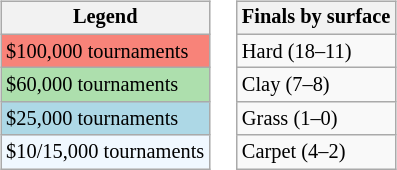<table>
<tr valign=top>
<td><br><table class=wikitable style="font-size:85%">
<tr>
<th>Legend</th>
</tr>
<tr style="background:#f88379;">
<td>$100,000 tournaments</td>
</tr>
<tr style="background:#addfad;">
<td>$60,000 tournaments</td>
</tr>
<tr style="background:lightblue;">
<td>$25,000 tournaments</td>
</tr>
<tr style="background:#f0f8ff;">
<td>$10/15,000 tournaments</td>
</tr>
</table>
</td>
<td><br><table class=wikitable style="font-size:85%">
<tr>
<th>Finals by surface</th>
</tr>
<tr>
<td>Hard (18–11)</td>
</tr>
<tr>
<td>Clay (7–8)</td>
</tr>
<tr>
<td>Grass (1–0)</td>
</tr>
<tr>
<td>Carpet (4–2)</td>
</tr>
</table>
</td>
</tr>
</table>
